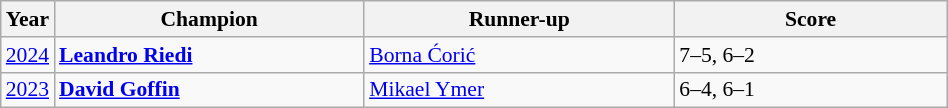<table class="wikitable" style="font-size:90%">
<tr>
<th>Year</th>
<th width="200">Champion</th>
<th width="200">Runner-up</th>
<th width="175">Score</th>
</tr>
<tr>
<td><a href='#'>2024</a></td>
<td> <strong><a href='#'>Leandro Riedi</a></strong></td>
<td> <a href='#'>Borna Ćorić</a></td>
<td>7–5, 6–2</td>
</tr>
<tr>
<td><a href='#'>2023</a></td>
<td> <strong><a href='#'>David Goffin</a></strong></td>
<td> <a href='#'>Mikael Ymer</a></td>
<td>6–4, 6–1</td>
</tr>
</table>
